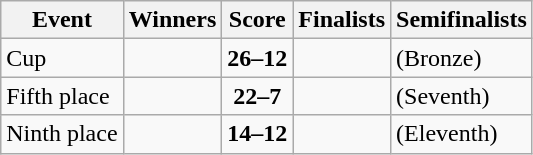<table class="wikitable">
<tr>
<th>Event</th>
<th>Winners</th>
<th>Score</th>
<th>Finalists</th>
<th>Semifinalists</th>
</tr>
<tr>
<td>Cup</td>
<td><strong></strong></td>
<td align=center><strong>26–12</strong></td>
<td></td>
<td> (Bronze)<br></td>
</tr>
<tr>
<td>Fifth place</td>
<td><strong></strong></td>
<td align=center><strong>22–7</strong></td>
<td></td>
<td> (Seventh)<br></td>
</tr>
<tr>
<td>Ninth place</td>
<td><strong></strong></td>
<td align=center><strong>14–12</strong></td>
<td></td>
<td> (Eleventh)<br></td>
</tr>
</table>
